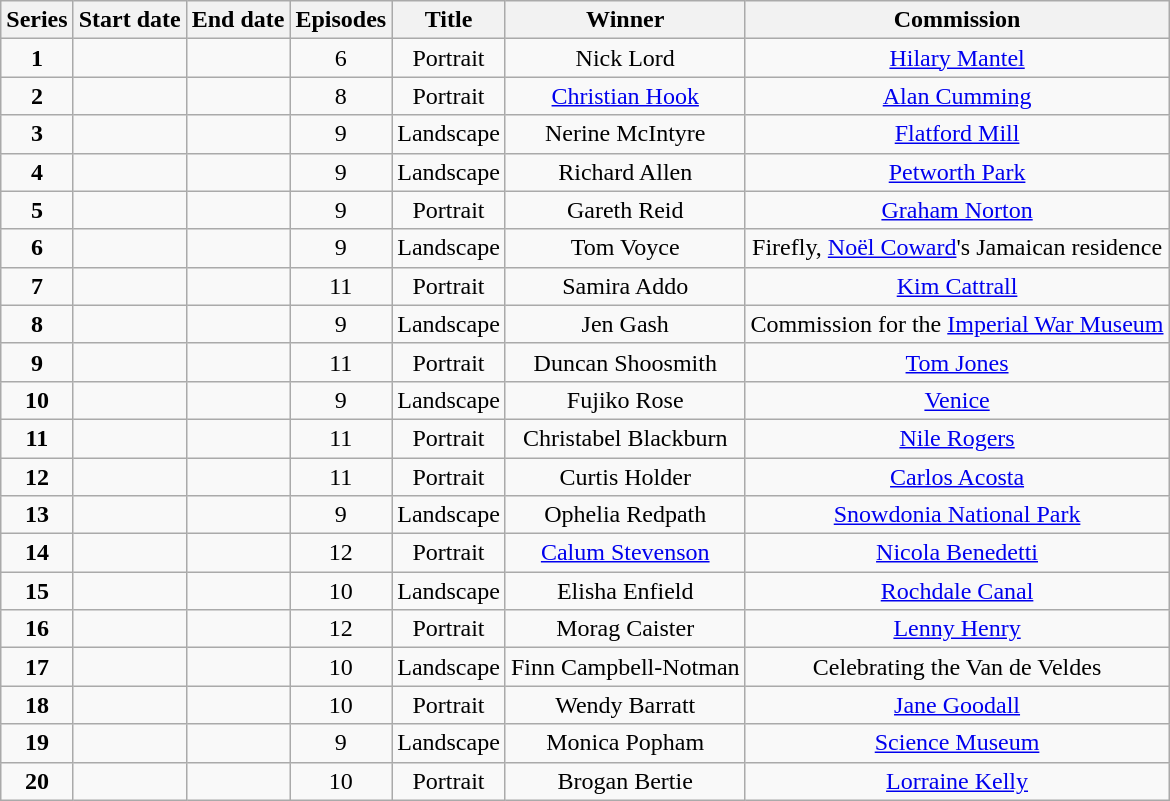<table class="wikitable" style="text-align:center;">
<tr>
<th>Series</th>
<th>Start date</th>
<th>End date</th>
<th>Episodes</th>
<th>Title</th>
<th>Winner</th>
<th>Commission</th>
</tr>
<tr>
<td><strong>1</strong></td>
<td></td>
<td></td>
<td>6</td>
<td>Portrait</td>
<td>Nick Lord</td>
<td><a href='#'>Hilary Mantel</a></td>
</tr>
<tr>
<td><strong>2</strong></td>
<td></td>
<td></td>
<td>8</td>
<td>Portrait</td>
<td><a href='#'>Christian Hook</a></td>
<td><a href='#'>Alan Cumming</a></td>
</tr>
<tr>
<td><strong>3</strong></td>
<td></td>
<td></td>
<td>9</td>
<td>Landscape</td>
<td>Nerine McIntyre</td>
<td><a href='#'>Flatford Mill</a></td>
</tr>
<tr>
<td><strong>4</strong></td>
<td></td>
<td></td>
<td>9</td>
<td>Landscape</td>
<td>Richard Allen</td>
<td><a href='#'>Petworth Park</a></td>
</tr>
<tr>
<td><strong>5</strong></td>
<td></td>
<td></td>
<td>9</td>
<td>Portrait</td>
<td>Gareth Reid</td>
<td><a href='#'>Graham Norton</a></td>
</tr>
<tr>
<td><strong>6</strong></td>
<td></td>
<td></td>
<td>9</td>
<td>Landscape</td>
<td>Tom Voyce</td>
<td>Firefly, <a href='#'>Noël Coward</a>'s Jamaican residence</td>
</tr>
<tr>
<td><strong>7</strong></td>
<td></td>
<td></td>
<td>11</td>
<td>Portrait</td>
<td>Samira Addo</td>
<td><a href='#'>Kim Cattrall</a></td>
</tr>
<tr>
<td><strong>8</strong></td>
<td></td>
<td></td>
<td>9</td>
<td>Landscape</td>
<td>Jen Gash</td>
<td>Commission for the <a href='#'>Imperial War Museum</a></td>
</tr>
<tr>
<td><strong>9</strong></td>
<td></td>
<td></td>
<td>11</td>
<td>Portrait</td>
<td>Duncan Shoosmith</td>
<td><a href='#'>Tom Jones</a></td>
</tr>
<tr>
<td><strong>10</strong></td>
<td></td>
<td></td>
<td>9</td>
<td>Landscape</td>
<td>Fujiko Rose</td>
<td><a href='#'>Venice</a></td>
</tr>
<tr>
<td><strong>11</strong></td>
<td></td>
<td></td>
<td>11</td>
<td>Portrait</td>
<td>Christabel Blackburn</td>
<td><a href='#'>Nile Rogers</a></td>
</tr>
<tr>
<td><strong>12</strong></td>
<td></td>
<td></td>
<td>11</td>
<td>Portrait</td>
<td>Curtis Holder</td>
<td><a href='#'>Carlos Acosta</a></td>
</tr>
<tr>
<td><strong>13</strong></td>
<td></td>
<td></td>
<td>9</td>
<td>Landscape</td>
<td>Ophelia Redpath</td>
<td><a href='#'>Snowdonia National Park</a></td>
</tr>
<tr>
<td><strong>14</strong></td>
<td></td>
<td></td>
<td>12</td>
<td>Portrait</td>
<td><a href='#'>Calum Stevenson</a></td>
<td><a href='#'>Nicola Benedetti</a></td>
</tr>
<tr>
<td><strong>15</strong></td>
<td></td>
<td></td>
<td>10</td>
<td>Landscape</td>
<td>Elisha Enfield</td>
<td><a href='#'>Rochdale Canal</a></td>
</tr>
<tr>
<td><strong>16</strong></td>
<td></td>
<td></td>
<td>12</td>
<td>Portrait</td>
<td>Morag Caister</td>
<td><a href='#'>Lenny Henry</a></td>
</tr>
<tr>
<td><strong>17</strong></td>
<td></td>
<td></td>
<td>10</td>
<td>Landscape</td>
<td>Finn Campbell-Notman</td>
<td>Celebrating the Van de Veldes</td>
</tr>
<tr>
<td><strong>18</strong></td>
<td></td>
<td></td>
<td>10</td>
<td>Portrait</td>
<td>Wendy Barratt</td>
<td><a href='#'>Jane Goodall</a></td>
</tr>
<tr>
<td><strong>19</strong></td>
<td></td>
<td></td>
<td>9</td>
<td>Landscape</td>
<td>Monica Popham</td>
<td><a href='#'>Science Museum</a></td>
</tr>
<tr>
<td><strong>20</strong></td>
<td></td>
<td></td>
<td>10</td>
<td>Portrait</td>
<td>Brogan Bertie</td>
<td><a href='#'>Lorraine Kelly</a></td>
</tr>
</table>
